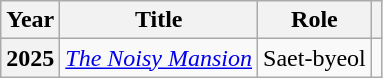<table class="wikitable plainrowheaders">
<tr>
<th scope="col">Year</th>
<th scope="col">Title</th>
<th scope="col">Role</th>
<th scope="col" class="unsortable"></th>
</tr>
<tr>
<th scope="row">2025</th>
<td><em><a href='#'>The Noisy Mansion</a></em></td>
<td>Saet-byeol</td>
<td style="text-align:center"></td>
</tr>
</table>
